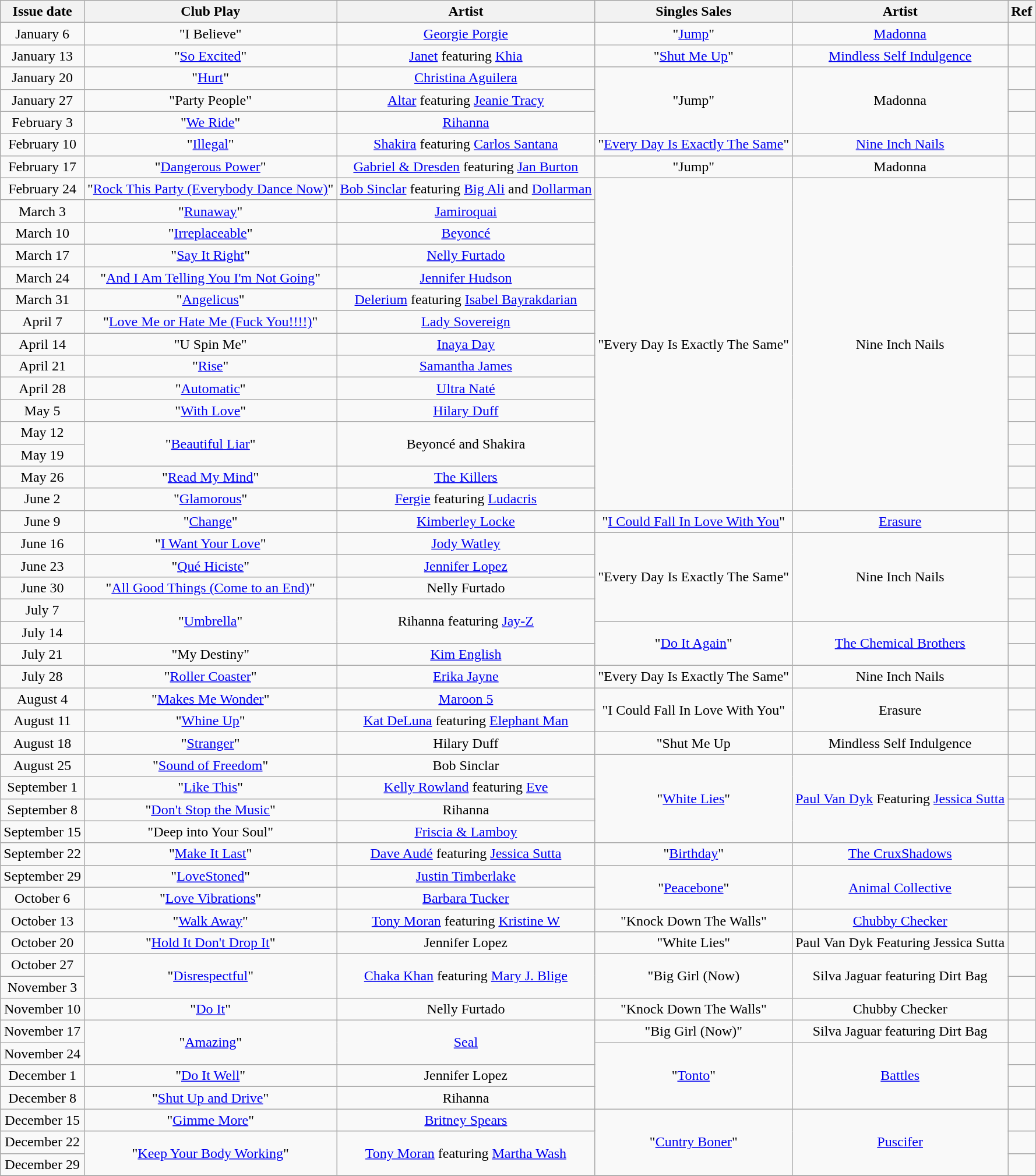<table class="wikitable" style="text-align: center;">
<tr>
<th>Issue date</th>
<th>Club Play</th>
<th>Artist</th>
<th>Singles Sales</th>
<th>Artist</th>
<th>Ref</th>
</tr>
<tr>
<td>January 6</td>
<td>"I Believe"</td>
<td><a href='#'>Georgie Porgie</a></td>
<td>"<a href='#'>Jump</a>"</td>
<td><a href='#'>Madonna</a></td>
<td></td>
</tr>
<tr>
<td>January 13</td>
<td>"<a href='#'>So Excited</a>"</td>
<td><a href='#'>Janet</a> featuring <a href='#'>Khia</a></td>
<td>"<a href='#'>Shut Me Up</a>"</td>
<td><a href='#'>Mindless Self Indulgence</a></td>
<td></td>
</tr>
<tr>
<td>January 20</td>
<td>"<a href='#'>Hurt</a>"</td>
<td><a href='#'>Christina Aguilera</a></td>
<td rowspan="3">"Jump"</td>
<td rowspan="3">Madonna</td>
<td></td>
</tr>
<tr>
<td>January 27</td>
<td>"Party People"</td>
<td><a href='#'>Altar</a> featuring <a href='#'>Jeanie Tracy</a></td>
<td></td>
</tr>
<tr>
<td>February 3</td>
<td>"<a href='#'>We Ride</a>"</td>
<td><a href='#'>Rihanna</a></td>
<td></td>
</tr>
<tr>
<td>February 10</td>
<td>"<a href='#'>Illegal</a>"</td>
<td><a href='#'>Shakira</a> featuring <a href='#'>Carlos Santana</a></td>
<td>"<a href='#'>Every Day Is Exactly The Same</a>"</td>
<td><a href='#'>Nine Inch Nails</a></td>
<td></td>
</tr>
<tr>
<td>February 17</td>
<td>"<a href='#'>Dangerous Power</a>"</td>
<td><a href='#'>Gabriel & Dresden</a> featuring <a href='#'>Jan Burton</a></td>
<td>"Jump"</td>
<td>Madonna</td>
<td></td>
</tr>
<tr>
<td>February 24</td>
<td>"<a href='#'>Rock This Party (Everybody Dance Now)</a>"</td>
<td><a href='#'>Bob Sinclar</a> featuring <a href='#'>Big Ali</a> and <a href='#'>Dollarman</a></td>
<td rowspan="15">"Every Day Is Exactly The Same"</td>
<td rowspan="15">Nine Inch Nails</td>
<td></td>
</tr>
<tr>
<td>March 3</td>
<td>"<a href='#'>Runaway</a>"</td>
<td><a href='#'>Jamiroquai</a></td>
<td></td>
</tr>
<tr>
<td>March 10</td>
<td>"<a href='#'>Irreplaceable</a>"</td>
<td><a href='#'>Beyoncé</a></td>
<td></td>
</tr>
<tr>
<td>March 17</td>
<td>"<a href='#'>Say It Right</a>"</td>
<td><a href='#'>Nelly Furtado</a></td>
<td></td>
</tr>
<tr>
<td>March 24</td>
<td>"<a href='#'>And I Am Telling You I'm Not Going</a>"</td>
<td><a href='#'>Jennifer Hudson</a></td>
<td></td>
</tr>
<tr>
<td>March 31</td>
<td>"<a href='#'>Angelicus</a>"</td>
<td><a href='#'>Delerium</a> featuring <a href='#'>Isabel Bayrakdarian</a></td>
<td></td>
</tr>
<tr>
<td>April 7</td>
<td>"<a href='#'>Love Me or Hate Me (Fuck You!!!!)</a>"</td>
<td><a href='#'>Lady Sovereign</a></td>
<td></td>
</tr>
<tr>
<td>April 14</td>
<td>"U Spin Me"</td>
<td><a href='#'>Inaya Day</a></td>
<td></td>
</tr>
<tr>
<td>April 21</td>
<td>"<a href='#'>Rise</a>"</td>
<td><a href='#'>Samantha James</a></td>
<td></td>
</tr>
<tr>
<td>April 28</td>
<td>"<a href='#'>Automatic</a>"</td>
<td><a href='#'>Ultra Naté</a></td>
<td></td>
</tr>
<tr>
<td>May 5</td>
<td>"<a href='#'>With Love</a>"</td>
<td><a href='#'>Hilary Duff</a></td>
<td></td>
</tr>
<tr>
<td>May 12</td>
<td rowspan="2">"<a href='#'>Beautiful Liar</a>"</td>
<td rowspan="2">Beyoncé and Shakira</td>
<td></td>
</tr>
<tr>
<td>May 19</td>
<td></td>
</tr>
<tr>
<td>May 26</td>
<td>"<a href='#'>Read My Mind</a>"</td>
<td><a href='#'>The Killers</a></td>
<td></td>
</tr>
<tr>
<td>June 2</td>
<td>"<a href='#'>Glamorous</a>"</td>
<td><a href='#'>Fergie</a> featuring <a href='#'>Ludacris</a></td>
<td></td>
</tr>
<tr>
<td>June 9</td>
<td>"<a href='#'>Change</a>"</td>
<td><a href='#'>Kimberley Locke</a></td>
<td>"<a href='#'>I Could Fall In Love With You</a>"</td>
<td><a href='#'>Erasure</a></td>
<td></td>
</tr>
<tr>
<td>June 16</td>
<td>"<a href='#'>I Want Your Love</a>"</td>
<td><a href='#'>Jody Watley</a></td>
<td rowspan="4">"Every Day Is Exactly The Same"</td>
<td rowspan="4">Nine Inch Nails</td>
<td></td>
</tr>
<tr>
<td>June 23</td>
<td>"<a href='#'>Qué Hiciste</a>"</td>
<td><a href='#'>Jennifer Lopez</a></td>
<td></td>
</tr>
<tr>
<td>June 30</td>
<td>"<a href='#'>All Good Things (Come to an End)</a>"</td>
<td>Nelly Furtado</td>
<td></td>
</tr>
<tr>
<td>July 7</td>
<td rowspan="2">"<a href='#'>Umbrella</a>"</td>
<td rowspan="2">Rihanna featuring <a href='#'>Jay-Z</a></td>
<td></td>
</tr>
<tr>
<td>July 14</td>
<td rowspan="2">"<a href='#'>Do It Again</a>"</td>
<td rowspan="2"><a href='#'>The Chemical Brothers</a></td>
<td></td>
</tr>
<tr>
<td>July 21</td>
<td>"My Destiny"</td>
<td><a href='#'>Kim English</a></td>
<td></td>
</tr>
<tr>
<td>July 28</td>
<td>"<a href='#'>Roller Coaster</a>"</td>
<td><a href='#'>Erika Jayne</a></td>
<td>"Every Day Is Exactly The Same"</td>
<td>Nine Inch Nails</td>
<td></td>
</tr>
<tr>
<td>August 4</td>
<td>"<a href='#'>Makes Me Wonder</a>"</td>
<td><a href='#'>Maroon 5</a></td>
<td rowspan="2">"I Could Fall In Love With You"</td>
<td rowspan="2">Erasure</td>
<td></td>
</tr>
<tr>
<td>August 11</td>
<td>"<a href='#'>Whine Up</a>"</td>
<td><a href='#'>Kat DeLuna</a> featuring <a href='#'>Elephant Man</a></td>
<td></td>
</tr>
<tr>
<td>August 18</td>
<td>"<a href='#'>Stranger</a>"</td>
<td>Hilary Duff</td>
<td>"Shut Me Up</td>
<td>Mindless Self Indulgence</td>
<td></td>
</tr>
<tr>
<td>August 25</td>
<td>"<a href='#'>Sound of Freedom</a>"</td>
<td>Bob Sinclar</td>
<td rowspan="4">"<a href='#'>White Lies</a>"</td>
<td rowspan="4"><a href='#'>Paul Van Dyk</a> Featuring <a href='#'>Jessica Sutta</a></td>
<td></td>
</tr>
<tr>
<td>September 1</td>
<td>"<a href='#'>Like This</a>"</td>
<td><a href='#'>Kelly Rowland</a> featuring <a href='#'>Eve</a></td>
<td></td>
</tr>
<tr>
<td>September 8</td>
<td>"<a href='#'>Don't Stop the Music</a>"</td>
<td>Rihanna</td>
<td></td>
</tr>
<tr>
<td>September 15</td>
<td>"Deep into Your Soul"</td>
<td><a href='#'>Friscia & Lamboy</a></td>
<td></td>
</tr>
<tr>
<td>September 22</td>
<td>"<a href='#'>Make It Last</a>"</td>
<td><a href='#'>Dave Audé</a> featuring <a href='#'>Jessica Sutta</a></td>
<td>"<a href='#'>Birthday</a>"</td>
<td><a href='#'>The CruxShadows</a></td>
<td></td>
</tr>
<tr>
<td>September 29</td>
<td>"<a href='#'>LoveStoned</a>"</td>
<td><a href='#'>Justin Timberlake</a></td>
<td rowspan="2">"<a href='#'>Peacebone</a>"</td>
<td rowspan="2"><a href='#'>Animal Collective</a></td>
<td></td>
</tr>
<tr>
<td>October 6</td>
<td>"<a href='#'>Love Vibrations</a>"</td>
<td><a href='#'>Barbara Tucker</a></td>
<td></td>
</tr>
<tr>
<td>October 13</td>
<td>"<a href='#'>Walk Away</a>"</td>
<td><a href='#'>Tony Moran</a> featuring <a href='#'>Kristine W</a></td>
<td>"Knock Down The Walls"</td>
<td><a href='#'>Chubby Checker</a></td>
<td></td>
</tr>
<tr>
<td>October 20</td>
<td>"<a href='#'>Hold It Don't Drop It</a>"</td>
<td>Jennifer Lopez</td>
<td>"White Lies"</td>
<td>Paul Van Dyk Featuring Jessica Sutta</td>
<td></td>
</tr>
<tr>
<td>October 27</td>
<td rowspan="2">"<a href='#'>Disrespectful</a>"</td>
<td rowspan="2"><a href='#'>Chaka Khan</a> featuring <a href='#'>Mary J. Blige</a></td>
<td rowspan="2">"Big Girl (Now)</td>
<td rowspan="2">Silva Jaguar featuring Dirt Bag</td>
<td></td>
</tr>
<tr>
<td>November 3</td>
<td></td>
</tr>
<tr>
<td>November 10</td>
<td>"<a href='#'>Do It</a>"</td>
<td>Nelly Furtado</td>
<td>"Knock Down The Walls"</td>
<td>Chubby Checker</td>
<td></td>
</tr>
<tr>
<td>November 17</td>
<td rowspan="2">"<a href='#'>Amazing</a>"</td>
<td rowspan="2"><a href='#'>Seal</a></td>
<td>"Big Girl (Now)"</td>
<td>Silva Jaguar featuring Dirt Bag</td>
<td></td>
</tr>
<tr>
<td>November 24</td>
<td rowspan="3">"<a href='#'>Tonto</a>"</td>
<td rowspan="3"><a href='#'>Battles</a></td>
<td></td>
</tr>
<tr>
<td>December 1</td>
<td>"<a href='#'>Do It Well</a>"</td>
<td>Jennifer Lopez</td>
<td></td>
</tr>
<tr>
<td>December 8</td>
<td>"<a href='#'>Shut Up and Drive</a>"</td>
<td>Rihanna</td>
<td></td>
</tr>
<tr>
<td>December 15</td>
<td>"<a href='#'>Gimme More</a>"</td>
<td><a href='#'>Britney Spears</a></td>
<td rowspan="3">"<a href='#'>Cuntry Boner</a>"</td>
<td rowspan="3"><a href='#'>Puscifer</a></td>
<td></td>
</tr>
<tr>
<td>December 22</td>
<td rowspan="2">"<a href='#'>Keep Your Body Working</a>"</td>
<td rowspan="2"><a href='#'>Tony Moran</a> featuring <a href='#'>Martha Wash</a></td>
<td></td>
</tr>
<tr>
<td>December 29</td>
<td></td>
</tr>
<tr>
</tr>
</table>
